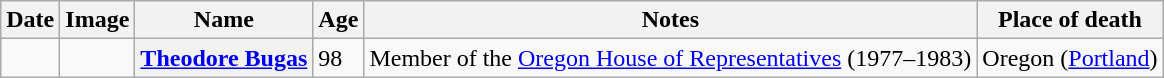<table class="wikitable sortable plainrowheaders">
<tr valign=bottom>
<th scope="col">Date</th>
<th scope="col">Image</th>
<th scope="col">Name</th>
<th scope="col">Age</th>
<th scope="col">Notes</th>
<th scope="col">Place of death</th>
</tr>
<tr>
<td></td>
<td></td>
<th scope="row"><a href='#'>Theodore Bugas</a></th>
<td>98</td>
<td>Member of the <a href='#'>Oregon House of Representatives</a> (1977–1983)</td>
<td>Oregon (<a href='#'>Portland</a>)</td>
</tr>
</table>
